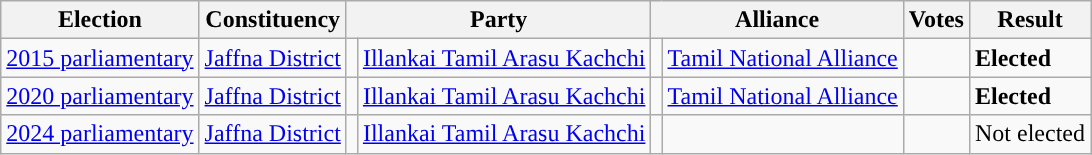<table class="wikitable" style="text-align:left;">
<tr>
<th scope=col>Election</th>
<th scope=col>Constituency</th>
<th scope=col colspan="2">Party</th>
<th scope=col colspan="2">Alliance</th>
<th scope=col>Votes</th>
<th scope=col>Result</th>
</tr>
<tr>
<td><a href='#'>2015 parliamentary</a></td>
<td><a href='#'>Jaffna District</a></td>
<td style="background:"></td>
<td><a href='#'>Illankai Tamil Arasu Kachchi</a></td>
<td style="background:"></td>
<td><a href='#'>Tamil National Alliance</a></td>
<td align=right></td>
<td><strong>Elected</strong></td>
</tr>
<tr>
<td><a href='#'>2020 parliamentary</a></td>
<td><a href='#'>Jaffna District</a></td>
<td style="background:"></td>
<td><a href='#'>Illankai Tamil Arasu Kachchi</a></td>
<td style="background:"></td>
<td><a href='#'>Tamil National Alliance</a></td>
<td align=right></td>
<td><strong>Elected</strong></td>
</tr>
<tr>
<td><a href='#'>2024 parliamentary</a></td>
<td><a href='#'>Jaffna District</a></td>
<td style="background:"></td>
<td><a href='#'>Illankai Tamil Arasu Kachchi</a></td>
<td></td>
<td></td>
<td align=right></td>
<td>Not elected</td>
</tr>
</table>
